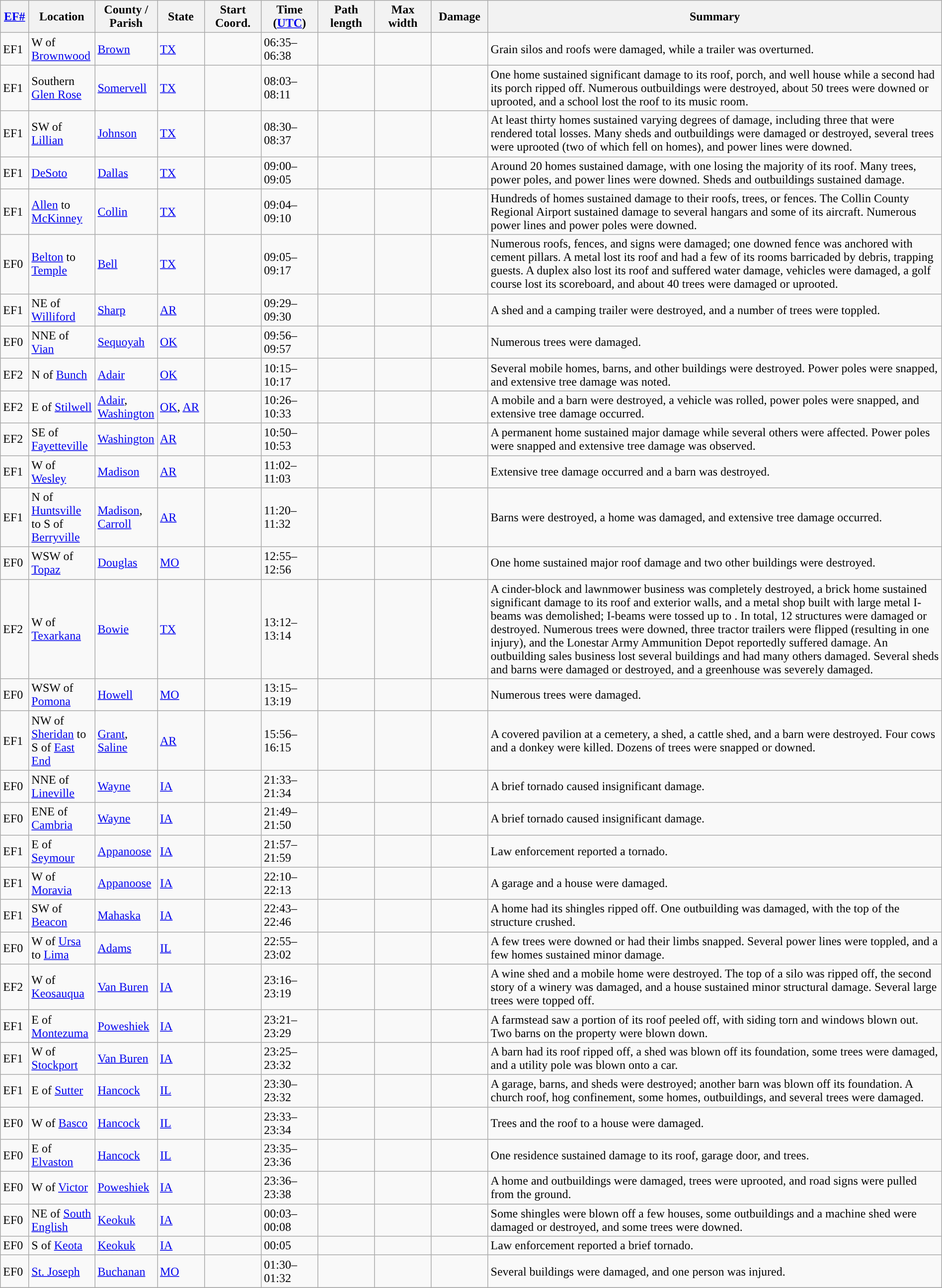<table class="wikitable sortable" style="width:100%;">
<tr>
<th scope="col" width="3%" align="center"><a href='#'>EF#</a></th>
<th scope="col" width="7%" align="center" class="unsortable">Location</th>
<th scope="col" width="6%" align="center" class="unsortable">County / Parish</th>
<th scope="col" width="5%" align="center">State</th>
<th scope="col" width="6%" align="center">Start Coord.</th>
<th scope="col" width="6%" align="center">Time (<a href='#'>UTC</a>)</th>
<th scope="col" width="6%" align="center">Path length</th>
<th scope="col" width="6%" align="center">Max width</th>
<th scope="col" width="6%" align="center">Damage</th>
<th scope="col" width="48%" class="unsortable" align="center">Summary</th>
</tr>
<tr>
<td>EF1</td>
<td>W of <a href='#'>Brownwood</a></td>
<td><a href='#'>Brown</a></td>
<td><a href='#'>TX</a></td>
<td></td>
<td>06:35–06:38</td>
<td></td>
<td></td>
<td></td>
<td>Grain silos and roofs were damaged, while a trailer was overturned.</td>
</tr>
<tr>
<td>EF1</td>
<td>Southern <a href='#'>Glen Rose</a></td>
<td><a href='#'>Somervell</a></td>
<td><a href='#'>TX</a></td>
<td></td>
<td>08:03–08:11</td>
<td></td>
<td></td>
<td></td>
<td>One home sustained significant damage to its roof, porch, and well house while a second had its porch ripped off. Numerous outbuildings were destroyed, about 50 trees were downed or uprooted, and a school lost the roof to its music room.</td>
</tr>
<tr>
<td>EF1</td>
<td>SW of <a href='#'>Lillian</a></td>
<td><a href='#'>Johnson</a></td>
<td><a href='#'>TX</a></td>
<td></td>
<td>08:30–08:37</td>
<td></td>
<td></td>
<td></td>
<td>At least thirty homes sustained varying degrees of damage, including three that were rendered total losses. Many sheds and outbuildings were damaged or destroyed, several trees were uprooted (two of which fell on homes), and power lines were downed.</td>
</tr>
<tr>
<td>EF1</td>
<td><a href='#'>DeSoto</a></td>
<td><a href='#'>Dallas</a></td>
<td><a href='#'>TX</a></td>
<td></td>
<td>09:00–09:05</td>
<td></td>
<td></td>
<td></td>
<td>Around 20 homes sustained damage, with one losing the majority of its roof. Many trees, power poles, and power lines were downed. Sheds and outbuildings sustained damage.</td>
</tr>
<tr>
<td>EF1</td>
<td><a href='#'>Allen</a> to <a href='#'>McKinney</a></td>
<td><a href='#'>Collin</a></td>
<td><a href='#'>TX</a></td>
<td></td>
<td>09:04–09:10</td>
<td></td>
<td></td>
<td></td>
<td>Hundreds of homes sustained damage to their roofs, trees, or fences. The Collin County Regional Airport sustained damage to several hangars and some of its aircraft. Numerous power lines and power poles were downed.</td>
</tr>
<tr>
<td>EF0</td>
<td><a href='#'>Belton</a> to <a href='#'>Temple</a></td>
<td><a href='#'>Bell</a></td>
<td><a href='#'>TX</a></td>
<td></td>
<td>09:05–09:17</td>
<td></td>
<td></td>
<td></td>
<td>Numerous roofs, fences, and signs were damaged; one downed fence was anchored with cement pillars. A metal lost its roof and had a few of its rooms barricaded by debris, trapping guests. A duplex also lost its roof and suffered water damage, vehicles were damaged, a golf course lost its scoreboard, and about 40 trees were damaged or uprooted.</td>
</tr>
<tr>
<td>EF1</td>
<td>NE of <a href='#'>Williford</a></td>
<td><a href='#'>Sharp</a></td>
<td><a href='#'>AR</a></td>
<td></td>
<td>09:29–09:30</td>
<td></td>
<td></td>
<td></td>
<td>A shed and a camping trailer were destroyed, and a number of trees were toppled.</td>
</tr>
<tr>
<td>EF0</td>
<td>NNE of <a href='#'>Vian</a></td>
<td><a href='#'>Sequoyah</a></td>
<td><a href='#'>OK</a></td>
<td></td>
<td>09:56–09:57</td>
<td></td>
<td></td>
<td></td>
<td>Numerous trees were damaged.</td>
</tr>
<tr>
<td>EF2</td>
<td>N of <a href='#'>Bunch</a></td>
<td><a href='#'>Adair</a></td>
<td><a href='#'>OK</a></td>
<td></td>
<td>10:15–10:17</td>
<td></td>
<td></td>
<td></td>
<td>Several mobile homes, barns, and other buildings were destroyed. Power poles were snapped, and extensive tree damage was noted.</td>
</tr>
<tr>
<td>EF2</td>
<td>E of <a href='#'>Stilwell</a></td>
<td><a href='#'>Adair</a>, <a href='#'>Washington</a></td>
<td><a href='#'>OK</a>, <a href='#'>AR</a></td>
<td></td>
<td>10:26–10:33</td>
<td></td>
<td></td>
<td></td>
<td>A mobile and a barn were destroyed, a vehicle was rolled, power poles were snapped, and extensive tree damage occurred.</td>
</tr>
<tr>
<td>EF2</td>
<td>SE of <a href='#'>Fayetteville</a></td>
<td><a href='#'>Washington</a></td>
<td><a href='#'>AR</a></td>
<td></td>
<td>10:50–10:53</td>
<td></td>
<td></td>
<td></td>
<td>A permanent home sustained major damage while several others were affected. Power poles were snapped and extensive tree damage was observed.</td>
</tr>
<tr>
<td>EF1</td>
<td>W of <a href='#'>Wesley</a></td>
<td><a href='#'>Madison</a></td>
<td><a href='#'>AR</a></td>
<td></td>
<td>11:02–11:03</td>
<td></td>
<td></td>
<td></td>
<td>Extensive tree damage occurred and a barn was destroyed.</td>
</tr>
<tr>
<td>EF1</td>
<td>N of <a href='#'>Huntsville</a> to S of <a href='#'>Berryville</a></td>
<td><a href='#'>Madison</a>, <a href='#'>Carroll</a></td>
<td><a href='#'>AR</a></td>
<td></td>
<td>11:20–11:32</td>
<td></td>
<td></td>
<td></td>
<td>Barns were destroyed, a home was damaged, and extensive tree damage occurred.</td>
</tr>
<tr>
<td>EF0</td>
<td>WSW of <a href='#'>Topaz</a></td>
<td><a href='#'>Douglas</a></td>
<td><a href='#'>MO</a></td>
<td></td>
<td>12:55–12:56</td>
<td></td>
<td></td>
<td></td>
<td>One home sustained major roof damage and two other buildings were destroyed.</td>
</tr>
<tr>
<td>EF2</td>
<td>W of <a href='#'>Texarkana</a></td>
<td><a href='#'>Bowie</a></td>
<td><a href='#'>TX</a></td>
<td></td>
<td>13:12–13:14</td>
<td></td>
<td></td>
<td></td>
<td>A cinder-block and lawnmower business was completely destroyed, a brick home sustained significant damage to its roof and exterior walls, and a metal shop built with large metal I-beams was demolished; I-beams were tossed up to . In total, 12 structures were damaged or destroyed. Numerous trees were downed, three tractor trailers were flipped (resulting in one injury), and the Lonestar Army Ammunition Depot reportedly suffered damage. An outbuilding sales business lost several buildings and had many others damaged. Several sheds and barns were damaged or destroyed, and a greenhouse was severely damaged.</td>
</tr>
<tr>
<td>EF0</td>
<td>WSW of <a href='#'>Pomona</a></td>
<td><a href='#'>Howell</a></td>
<td><a href='#'>MO</a></td>
<td></td>
<td>13:15–13:19</td>
<td></td>
<td></td>
<td></td>
<td>Numerous trees were damaged.</td>
</tr>
<tr>
<td>EF1</td>
<td>NW of <a href='#'>Sheridan</a> to S of <a href='#'>East End</a></td>
<td><a href='#'>Grant</a>, <a href='#'>Saline</a></td>
<td><a href='#'>AR</a></td>
<td></td>
<td>15:56–16:15</td>
<td></td>
<td></td>
<td></td>
<td>A covered pavilion at a cemetery, a shed, a cattle shed, and a barn were destroyed. Four cows and a donkey were killed. Dozens of trees were snapped or downed.</td>
</tr>
<tr>
<td>EF0</td>
<td>NNE of <a href='#'>Lineville</a></td>
<td><a href='#'>Wayne</a></td>
<td><a href='#'>IA</a></td>
<td></td>
<td>21:33–21:34</td>
<td></td>
<td></td>
<td></td>
<td>A brief tornado caused insignificant damage.</td>
</tr>
<tr>
<td>EF0</td>
<td>ENE of <a href='#'>Cambria</a></td>
<td><a href='#'>Wayne</a></td>
<td><a href='#'>IA</a></td>
<td></td>
<td>21:49–21:50</td>
<td></td>
<td></td>
<td></td>
<td>A brief tornado caused insignificant damage.</td>
</tr>
<tr>
<td>EF1</td>
<td>E of <a href='#'>Seymour</a></td>
<td><a href='#'>Appanoose</a></td>
<td><a href='#'>IA</a></td>
<td></td>
<td>21:57–21:59</td>
<td></td>
<td></td>
<td></td>
<td>Law enforcement reported a tornado.</td>
</tr>
<tr>
<td>EF1</td>
<td>W of <a href='#'>Moravia</a></td>
<td><a href='#'>Appanoose</a></td>
<td><a href='#'>IA</a></td>
<td></td>
<td>22:10–22:13</td>
<td></td>
<td></td>
<td></td>
<td>A garage and a house were damaged.</td>
</tr>
<tr>
<td>EF1</td>
<td>SW of <a href='#'>Beacon</a></td>
<td><a href='#'>Mahaska</a></td>
<td><a href='#'>IA</a></td>
<td></td>
<td>22:43–22:46</td>
<td></td>
<td></td>
<td></td>
<td>A home had its shingles ripped off. One outbuilding was damaged, with the top of the structure crushed.</td>
</tr>
<tr>
<td>EF0</td>
<td>W of <a href='#'>Ursa</a> to <a href='#'>Lima</a></td>
<td><a href='#'>Adams</a></td>
<td><a href='#'>IL</a></td>
<td></td>
<td>22:55–23:02</td>
<td></td>
<td></td>
<td></td>
<td>A few trees were downed or had their limbs snapped. Several power lines were toppled, and a few homes sustained minor damage.</td>
</tr>
<tr>
<td>EF2</td>
<td>W of <a href='#'>Keosauqua</a></td>
<td><a href='#'>Van Buren</a></td>
<td><a href='#'>IA</a></td>
<td></td>
<td>23:16–23:19</td>
<td></td>
<td></td>
<td></td>
<td>A wine shed and a mobile home were destroyed. The top of a silo was ripped off, the second story of a winery was damaged, and a house sustained minor structural damage. Several large trees were topped off.</td>
</tr>
<tr>
<td>EF1</td>
<td>E of <a href='#'>Montezuma</a></td>
<td><a href='#'>Poweshiek</a></td>
<td><a href='#'>IA</a></td>
<td></td>
<td>23:21–23:29</td>
<td></td>
<td></td>
<td></td>
<td>A farmstead saw a portion of its roof peeled off, with siding torn and windows blown out. Two barns on the property were blown down.</td>
</tr>
<tr>
<td>EF1</td>
<td>W of <a href='#'>Stockport</a></td>
<td><a href='#'>Van Buren</a></td>
<td><a href='#'>IA</a></td>
<td></td>
<td>23:25–23:32</td>
<td></td>
<td></td>
<td></td>
<td>A barn had its roof ripped off, a shed was blown off its foundation, some trees were damaged, and a utility pole was blown onto a car.</td>
</tr>
<tr>
<td>EF1</td>
<td>E of <a href='#'>Sutter</a></td>
<td><a href='#'>Hancock</a></td>
<td><a href='#'>IL</a></td>
<td></td>
<td>23:30–23:32</td>
<td></td>
<td></td>
<td></td>
<td>A garage, barns, and sheds were destroyed; another barn was blown off its foundation. A church roof, hog confinement, some homes, outbuildings, and several trees were damaged.</td>
</tr>
<tr>
<td>EF0</td>
<td>W of <a href='#'>Basco</a></td>
<td><a href='#'>Hancock</a></td>
<td><a href='#'>IL</a></td>
<td></td>
<td>23:33–23:34</td>
<td></td>
<td></td>
<td></td>
<td>Trees and the roof to a house were damaged.</td>
</tr>
<tr>
<td>EF0</td>
<td>E of <a href='#'>Elvaston</a></td>
<td><a href='#'>Hancock</a></td>
<td><a href='#'>IL</a></td>
<td></td>
<td>23:35–23:36</td>
<td></td>
<td></td>
<td></td>
<td>One residence sustained damage to its roof, garage door, and trees.</td>
</tr>
<tr>
<td>EF0</td>
<td>W of <a href='#'>Victor</a></td>
<td><a href='#'>Poweshiek</a></td>
<td><a href='#'>IA</a></td>
<td></td>
<td>23:36–23:38</td>
<td></td>
<td></td>
<td></td>
<td>A home and outbuildings were damaged, trees were uprooted, and road signs were pulled from the ground.</td>
</tr>
<tr>
<td>EF0</td>
<td>NE of <a href='#'>South English</a></td>
<td><a href='#'>Keokuk</a></td>
<td><a href='#'>IA</a></td>
<td></td>
<td>00:03–00:08</td>
<td></td>
<td></td>
<td></td>
<td>Some shingles were blown off a few houses, some outbuildings and a machine shed were damaged or destroyed, and some trees were downed.</td>
</tr>
<tr>
<td>EF0</td>
<td>S of <a href='#'>Keota</a></td>
<td><a href='#'>Keokuk</a></td>
<td><a href='#'>IA</a></td>
<td></td>
<td>00:05</td>
<td></td>
<td></td>
<td></td>
<td>Law enforcement reported a brief tornado.</td>
</tr>
<tr>
<td>EF0</td>
<td><a href='#'>St. Joseph</a></td>
<td><a href='#'>Buchanan</a></td>
<td><a href='#'>MO</a></td>
<td></td>
<td>01:30–01:32</td>
<td></td>
<td></td>
<td></td>
<td>Several buildings were damaged, and one person was injured.</td>
</tr>
<tr>
</tr>
</table>
